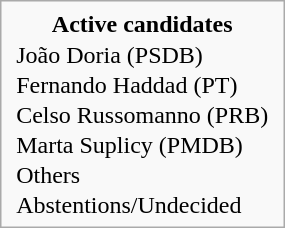<table style="float; margin-left: 1em; margin-bottom: 0.5em" class="infobox">
<tr>
<td style="text-align: center"><span><strong>Active candidates</strong></span></td>
</tr>
<tr>
<td style="padding: 0 5px;"> João Doria (PSDB)</td>
</tr>
<tr>
<td style="padding: 0 5px;"> Fernando Haddad (PT)</td>
</tr>
<tr>
<td style="padding: 0 5px;"> Celso Russomanno (PRB)</td>
</tr>
<tr>
<td style="padding: 0 5px;"> Marta Suplicy (PMDB)</td>
</tr>
<tr>
<td style="padding: 0 5px;"> Others</td>
</tr>
<tr>
<td style="padding: 0 5px;"> Abstentions/Undecided</td>
</tr>
</table>
